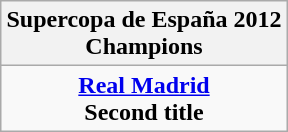<table class=wikitable style="text-align:center; margin:auto">
<tr>
<th>Supercopa de España 2012 <br> Champions</th>
</tr>
<tr>
<td><strong><a href='#'>Real Madrid</a></strong> <br> <strong>Second title</strong></td>
</tr>
</table>
